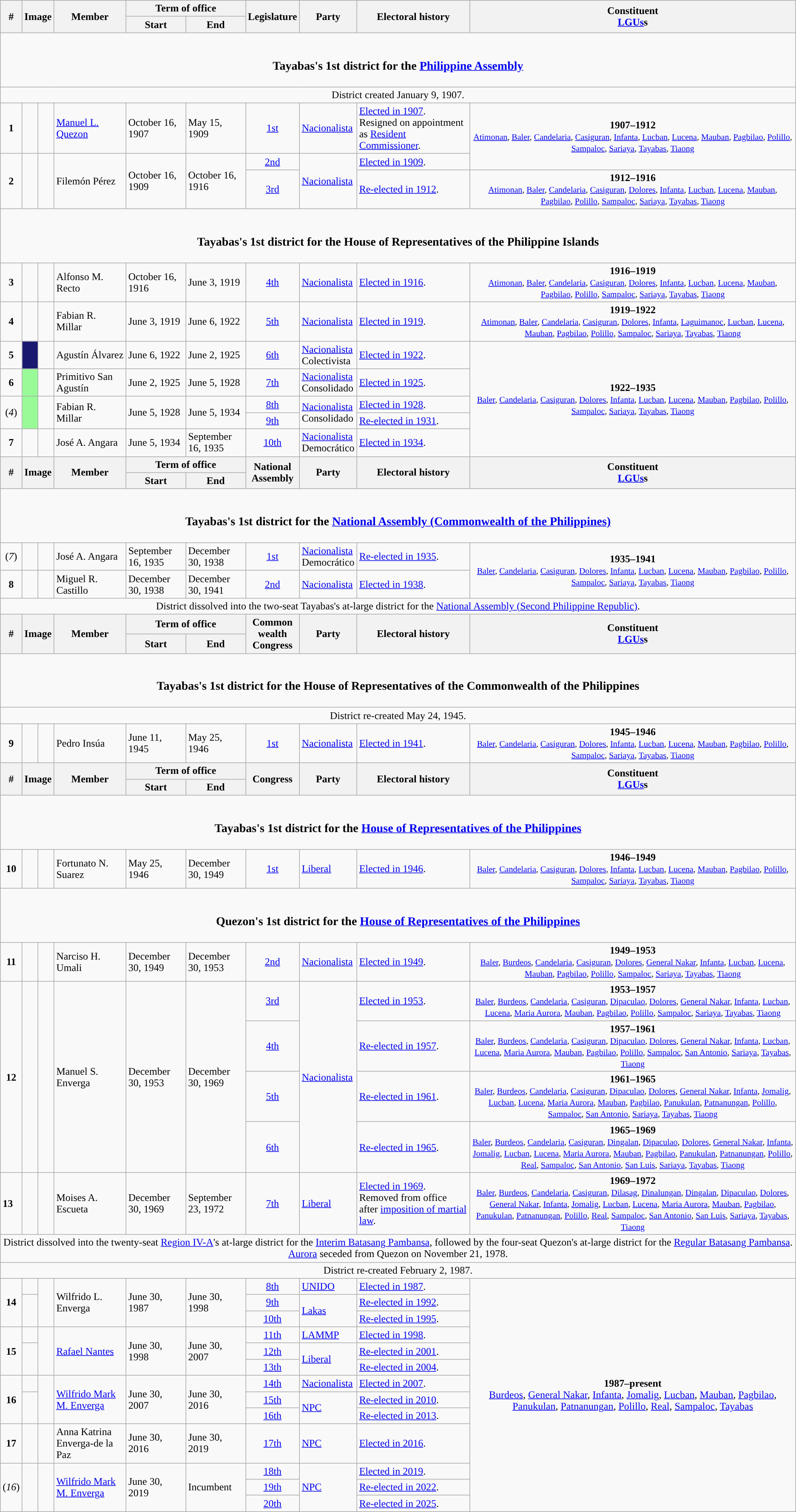<table class=wikitable>
<tr>
<th rowspan="2">#</th>
<th rowspan="2" colspan=2>Image</th>
<th rowspan="2">Member</th>
<th colspan=2>Term of office</th>
<th rowspan="2">Legislature</th>
<th rowspan="2">Party</th>
<th rowspan="2">Electoral history</th>
<th rowspan="2">Constituent<br><a href='#'>LGUs</a>s</th>
</tr>
<tr>
<th>Start</th>
<th>End</th>
</tr>
<tr>
<td colspan="10" style="text-align:center;"><br><h3>Tayabas's 1st district for the <a href='#'>Philippine Assembly</a></h3></td>
</tr>
<tr>
<td colspan="10" style="text-align:center;">District created January 9, 1907.</td>
</tr>
<tr>
<td style="text-align:center;"><strong>1</strong></td>
<td style="color:inherit;background:"></td>
<td></td>
<td><a href='#'>Manuel L. Quezon</a></td>
<td>October 16, 1907</td>
<td>May 15, 1909</td>
<td style="text-align:center;"><a href='#'>1st</a></td>
<td><a href='#'>Nacionalista</a></td>
<td><a href='#'>Elected in 1907</a>.<br>Resigned on appointment as <a href='#'>Resident Commissioner</a>.</td>
<td rowspan="2" style="text-align:center;"><strong>1907–1912</strong><br><small><a href='#'>Atimonan</a>, <a href='#'>Baler</a>, <a href='#'>Candelaria</a>, <a href='#'>Casiguran</a>, <a href='#'>Infanta</a>, <a href='#'>Lucban</a>, <a href='#'>Lucena</a>, <a href='#'>Mauban</a>, <a href='#'>Pagbilao</a>, <a href='#'>Polillo</a>, <a href='#'>Sampaloc</a>, <a href='#'>Sariaya</a>, <a href='#'>Tayabas</a>, <a href='#'>Tiaong</a></small></td>
</tr>
<tr>
<td rowspan="2" style="text-align:center;"><strong>2</strong></td>
<td rowspan="2" style="color:inherit;background:"></td>
<td rowspan="2"></td>
<td rowspan="2">Filemón Pérez</td>
<td rowspan="2">October 16, 1909</td>
<td rowspan="2">October 16, 1916</td>
<td style="text-align:center;"><a href='#'>2nd</a></td>
<td rowspan="2"><a href='#'>Nacionalista</a></td>
<td><a href='#'>Elected in 1909</a>.</td>
</tr>
<tr>
<td style="text-align:center;"><a href='#'>3rd</a></td>
<td><a href='#'>Re-elected in 1912</a>.</td>
<td style="text-align:center;"><strong>1912–1916</strong><br><small><a href='#'>Atimonan</a>, <a href='#'>Baler</a>, <a href='#'>Candelaria</a>, <a href='#'>Casiguran</a>, <a href='#'>Dolores</a>, <a href='#'>Infanta</a>, <a href='#'>Lucban</a>, <a href='#'>Lucena</a>, <a href='#'>Mauban</a>, <a href='#'>Pagbilao</a>, <a href='#'>Polillo</a>, <a href='#'>Sampaloc</a>, <a href='#'>Sariaya</a>, <a href='#'>Tayabas</a>, <a href='#'>Tiaong</a></small></td>
</tr>
<tr>
<td colspan="10" style="text-align:center;"><br><h3>Tayabas's 1st district for the House of Representatives of the Philippine Islands</h3></td>
</tr>
<tr>
<td style="text-align:center;"><strong>3</strong></td>
<td style="color:inherit;background:"></td>
<td></td>
<td>Alfonso M. Recto</td>
<td>October 16, 1916</td>
<td>June 3, 1919</td>
<td style="text-align:center;"><a href='#'>4th</a></td>
<td><a href='#'>Nacionalista</a></td>
<td><a href='#'>Elected in 1916</a>.</td>
<td style="text-align:center;"><strong>1916–1919</strong><br><small><a href='#'>Atimonan</a>, <a href='#'>Baler</a>, <a href='#'>Candelaria</a>, <a href='#'>Casiguran</a>, <a href='#'>Dolores</a>, <a href='#'>Infanta</a>, <a href='#'>Lucban</a>, <a href='#'>Lucena</a>, <a href='#'>Mauban</a>, <a href='#'>Pagbilao</a>, <a href='#'>Polillo</a>, <a href='#'>Sampaloc</a>, <a href='#'>Sariaya</a>, <a href='#'>Tayabas</a>, <a href='#'>Tiaong</a></small></td>
</tr>
<tr>
<td style="text-align:center;"><strong>4</strong></td>
<td style="color:inherit;background:"></td>
<td></td>
<td>Fabian R. Millar</td>
<td>June 3, 1919</td>
<td>June 6, 1922</td>
<td style="text-align:center;"><a href='#'>5th</a></td>
<td><a href='#'>Nacionalista</a></td>
<td><a href='#'>Elected in 1919</a>.</td>
<td style="text-align:center;"><strong>1919–1922</strong><br><small><a href='#'>Atimonan</a>, <a href='#'>Baler</a>, <a href='#'>Candelaria</a>, <a href='#'>Casiguran</a>, <a href='#'>Dolores</a>, <a href='#'>Infanta</a>, <a href='#'>Laguimanoc</a>, <a href='#'>Lucban</a>, <a href='#'>Lucena</a>, <a href='#'>Mauban</a>, <a href='#'>Pagbilao</a>, <a href='#'>Polillo</a>, <a href='#'>Sampaloc</a>, <a href='#'>Sariaya</a>, <a href='#'>Tayabas</a>, <a href='#'>Tiaong</a></small></td>
</tr>
<tr>
<td style="text-align:center;"><strong>5</strong></td>
<td style="background-color:#191970"></td>
<td></td>
<td>Agustín Álvarez</td>
<td>June 6, 1922</td>
<td>June 2, 1925</td>
<td style="text-align:center;"><a href='#'>6th</a></td>
<td><a href='#'>Nacionalista</a><br>Colectivista</td>
<td><a href='#'>Elected in 1922</a>.</td>
<td rowspan="5" style="text-align:center;"><strong>1922–1935</strong><br><small><a href='#'>Baler</a>, <a href='#'>Candelaria</a>, <a href='#'>Casiguran</a>, <a href='#'>Dolores</a>, <a href='#'>Infanta</a>, <a href='#'>Lucban</a>, <a href='#'>Lucena</a>, <a href='#'>Mauban</a>, <a href='#'>Pagbilao</a>, <a href='#'>Polillo</a>, <a href='#'>Sampaloc</a>, <a href='#'>Sariaya</a>, <a href='#'>Tayabas</a>, <a href='#'>Tiaong</a></small></td>
</tr>
<tr>
<td style="text-align:center;"><strong>6</strong></td>
<td style="background-color:#98fb98"></td>
<td></td>
<td>Primitivo San Agustín</td>
<td>June 2, 1925</td>
<td>June 5, 1928</td>
<td style="text-align:center;"><a href='#'>7th</a></td>
<td><a href='#'>Nacionalista</a><br>Consolidado</td>
<td><a href='#'>Elected in 1925</a>.</td>
</tr>
<tr>
<td rowspan="2" style="text-align:center;">(<em>4</em>)</td>
<td rowspan="2" style="background-color:#98fb98"></td>
<td rowspan="2"></td>
<td rowspan="2">Fabian R. Millar</td>
<td rowspan="2">June 5, 1928</td>
<td rowspan="2">June 5, 1934</td>
<td style="text-align:center;"><a href='#'>8th</a></td>
<td rowspan="2"><a href='#'>Nacionalista</a><br>Consolidado</td>
<td><a href='#'>Elected in 1928</a>.</td>
</tr>
<tr>
<td style="text-align:center;"><a href='#'>9th</a></td>
<td><a href='#'>Re-elected in 1931</a>.</td>
</tr>
<tr>
<td style="text-align:center;"><strong>7</strong></td>
<td style="color:inherit;background:"></td>
<td></td>
<td>José A. Angara</td>
<td>June 5, 1934</td>
<td>September 16, 1935</td>
<td style="text-align:center;"><a href='#'>10th</a></td>
<td><a href='#'>Nacionalista</a><br>Democrático</td>
<td><a href='#'>Elected in 1934</a>.</td>
</tr>
<tr>
<th rowspan="2">#</th>
<th rowspan="2" colspan=2>Image</th>
<th rowspan="2">Member</th>
<th colspan=2>Term of office</th>
<th rowspan="2">National<br>Assembly</th>
<th rowspan="2">Party</th>
<th rowspan="2">Electoral history</th>
<th rowspan="2">Constituent<br><a href='#'>LGUs</a>s</th>
</tr>
<tr>
<th>Start</th>
<th>End</th>
</tr>
<tr>
<td colspan="10" style="text-align:center;"><br><h3>Tayabas's 1st district for the <a href='#'>National Assembly (Commonwealth of the Philippines)</a></h3></td>
</tr>
<tr>
<td style="text-align:center;">(<em>7</em>)</td>
<td style="color:inherit;background:"></td>
<td></td>
<td>José A. Angara</td>
<td>September 16, 1935</td>
<td>December 30, 1938</td>
<td style="text-align:center;"><a href='#'>1st</a></td>
<td><a href='#'>Nacionalista</a><br>Democrático</td>
<td><a href='#'>Re-elected in 1935</a>.</td>
<td rowspan="2" style="text-align:center;"><strong>1935–1941</strong><br><small><a href='#'>Baler</a>, <a href='#'>Candelaria</a>, <a href='#'>Casiguran</a>, <a href='#'>Dolores</a>, <a href='#'>Infanta</a>, <a href='#'>Lucban</a>, <a href='#'>Lucena</a>, <a href='#'>Mauban</a>, <a href='#'>Pagbilao</a>, <a href='#'>Polillo</a>, <a href='#'>Sampaloc</a>, <a href='#'>Sariaya</a>, <a href='#'>Tayabas</a>, <a href='#'>Tiaong</a></small></td>
</tr>
<tr>
<td style="text-align:center;"><strong>8</strong></td>
<td style="color:inherit;background:"></td>
<td></td>
<td>Miguel R. Castillo</td>
<td>December 30, 1938</td>
<td>December 30, 1941</td>
<td style="text-align:center;"><a href='#'>2nd</a></td>
<td><a href='#'>Nacionalista</a></td>
<td><a href='#'>Elected in 1938</a>.</td>
</tr>
<tr>
<td colspan="10" style="text-align:center;">District dissolved into the two-seat Tayabas's at-large district for the <a href='#'>National Assembly (Second Philippine Republic)</a>.</td>
</tr>
<tr>
<th rowspan="2">#</th>
<th rowspan="2" colspan=2>Image</th>
<th rowspan="2">Member</th>
<th colspan=2>Term of office</th>
<th rowspan="2">Common<br>wealth<br>Congress</th>
<th rowspan="2">Party</th>
<th rowspan="2">Electoral history</th>
<th rowspan="2">Constituent<br><a href='#'>LGUs</a>s</th>
</tr>
<tr>
<th>Start</th>
<th>End</th>
</tr>
<tr>
<td colspan="10" style="text-align:center;"><br><h3>Tayabas's 1st district for the House of Representatives of the Commonwealth of the Philippines</h3></td>
</tr>
<tr>
<td colspan="10" style="text-align:center;">District re-created May 24, 1945.</td>
</tr>
<tr>
<td style="text-align:center;"><strong>9</strong></td>
<td style="color:inherit;background:"></td>
<td></td>
<td>Pedro Insúa</td>
<td>June 11, 1945</td>
<td>May 25, 1946</td>
<td style="text-align:center;"><a href='#'>1st</a></td>
<td><a href='#'>Nacionalista</a></td>
<td><a href='#'>Elected in 1941</a>.</td>
<td style="text-align:center;"><strong>1945–1946</strong><br><small><a href='#'>Baler</a>, <a href='#'>Candelaria</a>, <a href='#'>Casiguran</a>, <a href='#'>Dolores</a>, <a href='#'>Infanta</a>, <a href='#'>Lucban</a>, <a href='#'>Lucena</a>, <a href='#'>Mauban</a>, <a href='#'>Pagbilao</a>, <a href='#'>Polillo</a>, <a href='#'>Sampaloc</a>, <a href='#'>Sariaya</a>, <a href='#'>Tayabas</a>, <a href='#'>Tiaong</a></small></td>
</tr>
<tr>
<th rowspan="2">#</th>
<th rowspan="2" colspan=2>Image</th>
<th rowspan="2">Member</th>
<th colspan=2>Term of office</th>
<th rowspan="2">Congress</th>
<th rowspan="2">Party</th>
<th rowspan="2">Electoral history</th>
<th rowspan="2">Constituent<br><a href='#'>LGUs</a>s</th>
</tr>
<tr>
<th>Start</th>
<th>End</th>
</tr>
<tr>
<td colspan="10" style="text-align:center;"><br><h3>Tayabas's 1st district for the <a href='#'>House of Representatives of the Philippines</a></h3></td>
</tr>
<tr>
<td style="text-align:center;"><strong>10</strong></td>
<td style="color:inherit;background:"></td>
<td></td>
<td>Fortunato N. Suarez</td>
<td>May 25, 1946</td>
<td>December 30, 1949</td>
<td style="text-align:center;"><a href='#'>1st</a></td>
<td><a href='#'>Liberal</a></td>
<td><a href='#'>Elected in 1946</a>.</td>
<td style="text-align:center;"><strong>1946–1949</strong><br><small><a href='#'>Baler</a>, <a href='#'>Candelaria</a>, <a href='#'>Casiguran</a>, <a href='#'>Dolores</a>, <a href='#'>Infanta</a>, <a href='#'>Lucban</a>, <a href='#'>Lucena</a>, <a href='#'>Mauban</a>, <a href='#'>Pagbilao</a>, <a href='#'>Polillo</a>, <a href='#'>Sampaloc</a>, <a href='#'>Sariaya</a>, <a href='#'>Tayabas</a>, <a href='#'>Tiaong</a></small></td>
</tr>
<tr>
<td colspan="10" style="text-align:center;"><br><h3>Quezon's 1st district for the <a href='#'>House of Representatives of the Philippines</a></h3></td>
</tr>
<tr>
<td style="text-align:center;"><strong>11</strong></td>
<td style="color:inherit;background:"></td>
<td></td>
<td>Narciso H. Umali</td>
<td>December 30, 1949</td>
<td>December 30, 1953</td>
<td style="text-align:center;"><a href='#'>2nd</a></td>
<td><a href='#'>Nacionalista</a></td>
<td><a href='#'>Elected in 1949</a>.</td>
<td style="text-align:center;"><strong>1949–1953</strong><br><small><a href='#'>Baler</a>, <a href='#'>Burdeos</a>, <a href='#'>Candelaria</a>, <a href='#'>Casiguran</a>, <a href='#'>Dolores</a>, <a href='#'>General Nakar</a>, <a href='#'>Infanta</a>, <a href='#'>Lucban</a>, <a href='#'>Lucena</a>, <a href='#'>Mauban</a>, <a href='#'>Pagbilao</a>, <a href='#'>Polillo</a>, <a href='#'>Sampaloc</a>, <a href='#'>Sariaya</a>, <a href='#'>Tayabas</a>, <a href='#'>Tiaong</a></small></td>
</tr>
<tr>
<td rowspan="4" style="text-align:center;"><strong>12</strong></td>
<td rowspan="4" style="color:inherit;background:"></td>
<td rowspan="4"></td>
<td rowspan="4">Manuel S. Enverga</td>
<td rowspan="4">December 30, 1953</td>
<td rowspan="4">December 30, 1969</td>
<td style="text-align:center;"><a href='#'>3rd</a></td>
<td rowspan="4"><a href='#'>Nacionalista</a></td>
<td><a href='#'>Elected in 1953</a>.</td>
<td style="text-align:center;"><strong>1953–1957</strong><br><small><a href='#'>Baler</a>, <a href='#'>Burdeos</a>, <a href='#'>Candelaria</a>, <a href='#'>Casiguran</a>, <a href='#'>Dipaculao</a>, <a href='#'>Dolores</a>, <a href='#'>General Nakar</a>, <a href='#'>Infanta</a>, <a href='#'>Lucban</a>, <a href='#'>Lucena</a>, <a href='#'>Maria Aurora</a>, <a href='#'>Mauban</a>, <a href='#'>Pagbilao</a>, <a href='#'>Polillo</a>, <a href='#'>Sampaloc</a>, <a href='#'>Sariaya</a>, <a href='#'>Tayabas</a>, <a href='#'>Tiaong</a></small></td>
</tr>
<tr>
<td style="text-align:center;"><a href='#'>4th</a></td>
<td><a href='#'>Re-elected in 1957</a>.</td>
<td style="text-align:center;"><strong>1957–1961</strong><br><small><a href='#'>Baler</a>, <a href='#'>Burdeos</a>, <a href='#'>Candelaria</a>, <a href='#'>Casiguran</a>, <a href='#'>Dipaculao</a>, <a href='#'>Dolores</a>, <a href='#'>General Nakar</a>, <a href='#'>Infanta</a>, <a href='#'>Lucban</a>, <a href='#'>Lucena</a>, <a href='#'>Maria Aurora</a>, <a href='#'>Mauban</a>, <a href='#'>Pagbilao</a>, <a href='#'>Polillo</a>, <a href='#'>Sampaloc</a>, <a href='#'>San Antonio</a>, <a href='#'>Sariaya</a>, <a href='#'>Tayabas</a>, <a href='#'>Tiaong</a></small></td>
</tr>
<tr>
<td style="text-align:center;"><a href='#'>5th</a></td>
<td><a href='#'>Re-elected in 1961</a>.</td>
<td style="text-align:center;"><strong>1961–1965</strong><br><small><a href='#'>Baler</a>, <a href='#'>Burdeos</a>, <a href='#'>Candelaria</a>, <a href='#'>Casiguran</a>, <a href='#'>Dipaculao</a>, <a href='#'>Dolores</a>, <a href='#'>General Nakar</a>, <a href='#'>Infanta</a>, <a href='#'>Jomalig</a>, <a href='#'>Lucban</a>, <a href='#'>Lucena</a>, <a href='#'>Maria Aurora</a>, <a href='#'>Mauban</a>, <a href='#'>Pagbilao</a>, <a href='#'>Panukulan</a>, <a href='#'>Patnanungan</a>, <a href='#'>Polillo</a>, <a href='#'>Sampaloc</a>, <a href='#'>San Antonio</a>, <a href='#'>Sariaya</a>, <a href='#'>Tayabas</a>, <a href='#'>Tiaong</a></small></td>
</tr>
<tr>
<td style="text-align:center;"><a href='#'>6th</a></td>
<td><a href='#'>Re-elected in 1965</a>.</td>
<td style="text-align:center;"><strong>1965–1969</strong><br><small><a href='#'>Baler</a>, <a href='#'>Burdeos</a>, <a href='#'>Candelaria</a>, <a href='#'>Casiguran</a>, <a href='#'>Dingalan</a>, <a href='#'>Dipaculao</a>, <a href='#'>Dolores</a>, <a href='#'>General Nakar</a>, <a href='#'>Infanta</a>, <a href='#'>Jomalig</a>, <a href='#'>Lucban</a>, <a href='#'>Lucena</a>, <a href='#'>Maria Aurora</a>, <a href='#'>Mauban</a>, <a href='#'>Pagbilao</a>, <a href='#'>Panukulan</a>, <a href='#'>Patnanungan</a>, <a href='#'>Polillo</a>, <a href='#'>Real</a>, <a href='#'>Sampaloc</a>, <a href='#'>San Antonio</a>, <a href='#'>San Luis</a>, <a href='#'>Sariaya</a>, <a href='#'>Tayabas</a>, <a href='#'>Tiaong</a></small></td>
</tr>
<tr>
<td lstyle="text-align:center;"><strong>13</strong></td>
<td style="color:inherit;background:"></td>
<td></td>
<td>Moises A. Escueta</td>
<td>December 30, 1969</td>
<td>September 23, 1972</td>
<td style="text-align:center;"><a href='#'>7th</a></td>
<td><a href='#'>Liberal</a></td>
<td><a href='#'>Elected in 1969</a>.<br>Removed from office after <a href='#'>imposition of martial law</a>.</td>
<td style="text-align:center;"><strong>1969–1972</strong><br><small><a href='#'>Baler</a>, <a href='#'>Burdeos</a>, <a href='#'>Candelaria</a>, <a href='#'>Casiguran</a>, <a href='#'>Dilasag</a>, <a href='#'>Dinalungan</a>, <a href='#'>Dingalan</a>, <a href='#'>Dipaculao</a>, <a href='#'>Dolores</a>, <a href='#'>General Nakar</a>, <a href='#'>Infanta</a>, <a href='#'>Jomalig</a>, <a href='#'>Lucban</a>, <a href='#'>Lucena</a>, <a href='#'>Maria Aurora</a>, <a href='#'>Mauban</a>, <a href='#'>Pagbilao</a>, <a href='#'>Panukulan</a>, <a href='#'>Patnanungan</a>, <a href='#'>Polillo</a>, <a href='#'>Real</a>, <a href='#'>Sampaloc</a>, <a href='#'>San Antonio</a>, <a href='#'>San Luis</a>, <a href='#'>Sariaya</a>, <a href='#'>Tayabas</a>, <a href='#'>Tiaong</a></small></td>
</tr>
<tr>
<td colspan="10" style="text-align:center;">District dissolved into the twenty-seat <a href='#'>Region IV-A</a>'s at-large district for the <a href='#'>Interim Batasang Pambansa</a>, followed by the four-seat Quezon's at-large district for the <a href='#'>Regular Batasang Pambansa</a>. <a href='#'>Aurora</a> seceded from Quezon on November 21, 1978.</td>
</tr>
<tr>
<td colspan="10" style="text-align:center;">District re-created February 2, 1987.</td>
</tr>
<tr>
<td rowspan="3" style="text-align:center;"><strong>14</strong></td>
<td style="color:inherit;background:"></td>
<td rowspan="3"></td>
<td rowspan="3">Wilfrido L. Enverga</td>
<td rowspan="3">June 30, 1987</td>
<td rowspan="3">June 30, 1998</td>
<td style="text-align:center;"><a href='#'>8th</a></td>
<td><a href='#'>UNIDO</a></td>
<td><a href='#'>Elected in 1987</a>.</td>
<td rowspan="13" style="text-align:center;"><strong>1987–present</strong><br><a href='#'>Burdeos</a>, <a href='#'>General Nakar</a>, <a href='#'>Infanta</a>, <a href='#'>Jomalig</a>, <a href='#'>Lucban</a>, <a href='#'>Mauban</a>, <a href='#'>Pagbilao</a>, <a href='#'>Panukulan</a>, <a href='#'>Patnanungan</a>, <a href='#'>Polillo</a>, <a href='#'>Real</a>, <a href='#'>Sampaloc</a>, <a href='#'>Tayabas</a></td>
</tr>
<tr>
<td rowspan="2" style="color:inherit;background:"></td>
<td style="text-align:center;"><a href='#'>9th</a></td>
<td rowspan="2"><a href='#'>Lakas</a></td>
<td><a href='#'>Re-elected in 1992</a>.</td>
</tr>
<tr>
<td style="text-align:center;"><a href='#'>10th</a></td>
<td><a href='#'>Re-elected in 1995</a>.</td>
</tr>
<tr>
<td rowspan="3" style="text-align:center;"><strong>15</strong></td>
<td style="color:inherit;background:"></td>
<td rowspan="3"></td>
<td rowspan="3"><a href='#'>Rafael Nantes</a></td>
<td rowspan="3">June 30, 1998</td>
<td rowspan="3">June 30, 2007</td>
<td style="text-align:center;"><a href='#'>11th</a></td>
<td><a href='#'>LAMMP</a></td>
<td><a href='#'>Elected in 1998</a>.</td>
</tr>
<tr>
<td rowspan="2" style="color:inherit;background:"></td>
<td style="text-align:center;"><a href='#'>12th</a></td>
<td rowspan="2"><a href='#'>Liberal</a></td>
<td><a href='#'>Re-elected in 2001</a>.</td>
</tr>
<tr>
<td style="text-align:center;"><a href='#'>13th</a></td>
<td><a href='#'>Re-elected in 2004</a>.</td>
</tr>
<tr>
<td rowspan="3" style="text-align:center;"><strong>16</strong></td>
<td style="color:inherit;background:"></td>
<td rowspan="3"></td>
<td rowspan="3"><a href='#'>Wilfrido Mark M. Enverga</a></td>
<td rowspan="3">June 30, 2007</td>
<td rowspan="3">June 30, 2016</td>
<td style="text-align:center;"><a href='#'>14th</a></td>
<td><a href='#'>Nacionalista</a></td>
<td><a href='#'>Elected in 2007</a>.</td>
</tr>
<tr>
<td rowspan="2" style="color:inherit;background:"></td>
<td style="text-align:center;"><a href='#'>15th</a></td>
<td rowspan="2"><a href='#'>NPC</a></td>
<td><a href='#'>Re-elected in 2010</a>.</td>
</tr>
<tr>
<td style="text-align:center;"><a href='#'>16th</a></td>
<td><a href='#'>Re-elected in 2013</a>.</td>
</tr>
<tr>
<td style="text-align:center;"><strong>17</strong></td>
<td style="color:inherit;background:"></td>
<td></td>
<td>Anna Katrina Enverga-de la Paz</td>
<td>June 30, 2016</td>
<td>June 30, 2019</td>
<td style="text-align:center;"><a href='#'>17th</a></td>
<td><a href='#'>NPC</a></td>
<td><a href='#'>Elected in 2016</a>.</td>
</tr>
<tr>
<td rowspan="3" style="text-align:center;">(<em>16</em>)</td>
<td rowspan="3" style="color:inherit;background:"></td>
<td rowspan="3"></td>
<td rowspan="3"><a href='#'>Wilfrido Mark M. Enverga</a></td>
<td rowspan="3">June 30, 2019</td>
<td rowspan="3">Incumbent</td>
<td style="text-align:center;"><a href='#'>18th</a></td>
<td rowspan="3"><a href='#'>NPC</a></td>
<td><a href='#'>Elected in 2019</a>.</td>
</tr>
<tr>
<td style="text-align:center;"><a href='#'>19th</a></td>
<td><a href='#'>Re-elected in 2022</a>.</td>
</tr>
<tr>
<td style="text-align: center;"><a href='#'>20th</a></td>
<td><a href='#'>Re-elected in 2025</a>.</td>
</tr>
</table>
